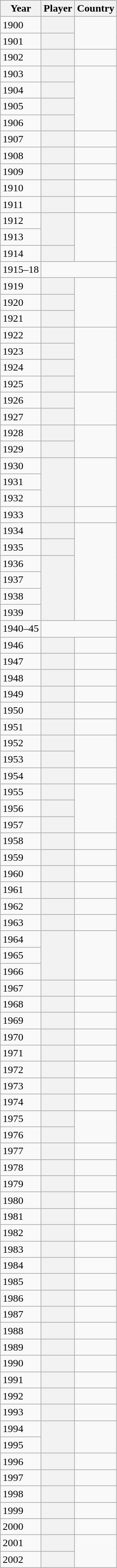<table class="wikitable sortable plainrowheaders">
<tr bgcolor="#efefef">
<th>Year</th>
<th>Player</th>
<th>Country</th>
</tr>
<tr>
<td>1900</td>
<th scope="row"></th>
<td rowspan="2"></td>
</tr>
<tr>
<td>1901</td>
<th scope="row"></th>
</tr>
<tr>
<td>1902</td>
<th scope="row"></th>
<td></td>
</tr>
<tr>
<td>1903</td>
<th scope="row"></th>
<td rowspan="4"></td>
</tr>
<tr>
<td>1904</td>
<th scope="row"></th>
</tr>
<tr>
<td>1905</td>
<th scope="row"></th>
</tr>
<tr>
<td>1906</td>
<th scope="row"></th>
</tr>
<tr>
<td>1907</td>
<th scope="row"></th>
<td></td>
</tr>
<tr>
<td>1908</td>
<th scope="row"></th>
<td></td>
</tr>
<tr>
<td>1909</td>
<th scope="row"></th>
<td></td>
</tr>
<tr>
<td>1910</td>
<th scope="row"></th>
<td></td>
</tr>
<tr>
<td>1911</td>
<th scope="row"></th>
<td></td>
</tr>
<tr>
<td>1912</td>
<th rowspan="2" scope="row"></th>
<td rowspan="3"></td>
</tr>
<tr>
<td>1913</td>
</tr>
<tr>
<td>1914</td>
<th scope="row"></th>
</tr>
<tr>
<td>1915–18</td>
<td colspan="2"></td>
</tr>
<tr>
<td>1919</td>
<th scope="row"></th>
<td rowspan="3"></td>
</tr>
<tr>
<td>1920</td>
<th scope="row"></th>
</tr>
<tr>
<td>1921</td>
<th scope="row"></th>
</tr>
<tr>
<td>1922</td>
<th scope="row"></th>
<td rowspan="4"></td>
</tr>
<tr>
<td>1923</td>
<th scope="row"></th>
</tr>
<tr>
<td>1924</td>
<th scope="row"></th>
</tr>
<tr>
<td>1925</td>
<th scope="row"></th>
</tr>
<tr>
<td>1926</td>
<th scope="row"></th>
<td rowspan="2"></td>
</tr>
<tr>
<td>1927</td>
<th scope="row"></th>
</tr>
<tr>
<td>1928</td>
<th scope="row"></th>
<td rowspan="2"></td>
</tr>
<tr>
<td>1929</td>
<th scope="row"></th>
</tr>
<tr>
<td>1930</td>
<th rowspan="3" scope="row"></th>
<td rowspan="3"></td>
</tr>
<tr>
<td>1931</td>
</tr>
<tr>
<td>1932</td>
</tr>
<tr>
<td>1933</td>
<th scope="row"></th>
<td></td>
</tr>
<tr>
<td>1934</td>
<th scope="row"></th>
<td rowspan="6"></td>
</tr>
<tr>
<td>1935</td>
<th scope="row"></th>
</tr>
<tr>
<td>1936</td>
<th rowspan="4" scope="row"></th>
</tr>
<tr>
<td>1937</td>
</tr>
<tr>
<td>1938</td>
</tr>
<tr>
<td>1939</td>
</tr>
<tr>
<td>1940–45</td>
<td colspan="2" class="sortbottom"></td>
</tr>
<tr>
<td>1946</td>
<th scope="row"></th>
<td></td>
</tr>
<tr>
<td>1947</td>
<th scope="row"></th>
<td></td>
</tr>
<tr>
<td>1948</td>
<th scope="row"></th>
<td></td>
</tr>
<tr>
<td>1949</td>
<th scope="row"></th>
<td></td>
</tr>
<tr>
<td>1950</td>
<th scope="row"></th>
<td></td>
</tr>
<tr>
<td>1951</td>
<th scope="row"></th>
<td></td>
</tr>
<tr>
<td>1952</td>
<th scope="row"></th>
<td rowspan="2"></td>
</tr>
<tr>
<td>1953</td>
<th scope="row"></th>
</tr>
<tr>
<td>1954</td>
<th scope="row"></th>
<td></td>
</tr>
<tr>
<td>1955</td>
<th scope="row"></th>
<td rowspan="3"></td>
</tr>
<tr>
<td>1956</td>
<th scope="row"></th>
</tr>
<tr>
<td>1957</td>
<th scope="row"></th>
</tr>
<tr>
<td>1958</td>
<th scope="row"></th>
<td></td>
</tr>
<tr>
<td>1959</td>
<th scope="row"></th>
<td></td>
</tr>
<tr>
<td>1960</td>
<th scope="row"></th>
<td></td>
</tr>
<tr>
<td>1961</td>
<th scope="row"></th>
<td></td>
</tr>
<tr>
<td>1962</td>
<th scope="row"></th>
<td></td>
</tr>
<tr>
<td>1963</td>
<th scope="row"></th>
<td></td>
</tr>
<tr>
<td>1964</td>
<th rowspan="3" scope="row"></th>
<td rowspan="3"></td>
</tr>
<tr>
<td>1965</td>
</tr>
<tr>
<td>1966</td>
</tr>
<tr>
<td>1967</td>
<th scope="row"></th>
<td></td>
</tr>
<tr>
<td>1968</td>
<th scope="row"></th>
<td></td>
</tr>
<tr>
<td>1969</td>
<th scope="row"></th>
<td></td>
</tr>
<tr>
<td>1970</td>
<th scope="row"></th>
<td></td>
</tr>
<tr>
<td>1971</td>
<th scope="row"></th>
<td></td>
</tr>
<tr>
<td>1972</td>
<th scope="row"></th>
<td></td>
</tr>
<tr>
<td>1973</td>
<th scope="row"></th>
<td></td>
</tr>
<tr>
<td>1974</td>
<th scope="row"></th>
<td></td>
</tr>
<tr>
<td>1975</td>
<th scope="row"></th>
<td rowspan="2"></td>
</tr>
<tr>
<td>1976</td>
<th scope="row"></th>
</tr>
<tr>
<td>1977</td>
<th scope="row"></th>
<td></td>
</tr>
<tr>
<td>1978</td>
<th scope="row"></th>
<td></td>
</tr>
<tr>
<td>1979</td>
<th scope="row"></th>
<td></td>
</tr>
<tr>
<td>1980</td>
<th scope="row"></th>
<td></td>
</tr>
<tr>
<td>1981</td>
<th scope="row"></th>
<td></td>
</tr>
<tr>
<td>1982</td>
<th scope="row"></th>
<td></td>
</tr>
<tr>
<td>1983</td>
<th scope="row"></th>
<td></td>
</tr>
<tr>
<td>1984</td>
<th scope="row"></th>
<td></td>
</tr>
<tr>
<td>1985</td>
<th scope="row"></th>
<td></td>
</tr>
<tr>
<td>1986</td>
<th scope="row"></th>
<td></td>
</tr>
<tr>
<td>1987</td>
<th scope="row"></th>
<td></td>
</tr>
<tr>
<td>1988</td>
<th scope="row"></th>
<td></td>
</tr>
<tr>
<td>1989</td>
<th scope="row"></th>
<td></td>
</tr>
<tr>
<td>1990</td>
<th scope="row"></th>
<td></td>
</tr>
<tr>
<td>1991</td>
<th scope="row"></th>
<td></td>
</tr>
<tr>
<td>1992</td>
<th scope="row"></th>
<td></td>
</tr>
<tr>
<td>1993</td>
<th scope="row"></th>
<td></td>
</tr>
<tr>
<td>1994</td>
<th rowspan="2" scope="row"></th>
<td rowspan="2"></td>
</tr>
<tr>
<td>1995</td>
</tr>
<tr>
<td>1996</td>
<th scope="row"></th>
<td></td>
</tr>
<tr>
<td>1997</td>
<th scope="row"></th>
<td></td>
</tr>
<tr>
<td>1998</td>
<th scope="row"></th>
<td></td>
</tr>
<tr>
<td>1999</td>
<th scope="row"></th>
<td></td>
</tr>
<tr>
<td>2000</td>
<th scope="row"></th>
<td></td>
</tr>
<tr>
<td>2001</td>
<th scope="row"></th>
<td rowspan="2"></td>
</tr>
<tr>
<td>2002</td>
<th scope="row"></th>
</tr>
</table>
